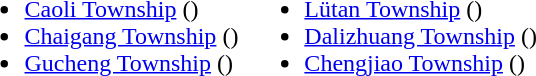<table>
<tr>
<td valign="top"><br><ul><li><a href='#'>Caoli Township</a> ()</li><li><a href='#'>Chaigang Township</a> ()</li><li><a href='#'>Gucheng Township</a> ()</li></ul></td>
<td valign="top"><br><ul><li><a href='#'>Lütan Township</a> ()</li><li><a href='#'>Dalizhuang Township</a> ()</li><li><a href='#'>Chengjiao Township</a> ()</li></ul></td>
</tr>
</table>
